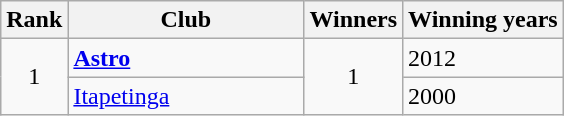<table class="wikitable sortable">
<tr>
<th>Rank</th>
<th style="width:150px">Club</th>
<th>Winners</th>
<th>Winning years</th>
</tr>
<tr>
<td rowspan=2 align=center>1</td>
<td><strong><a href='#'>Astro</a></strong></td>
<td rowspan=2 align=center>1</td>
<td>2012</td>
</tr>
<tr>
<td><a href='#'>Itapetinga</a></td>
<td>2000</td>
</tr>
</table>
